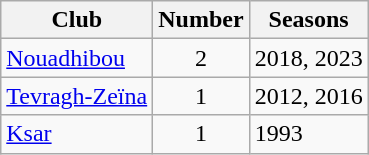<table class="wikitable sortable">
<tr>
<th>Club</th>
<th>Number</th>
<th>Seasons</th>
</tr>
<tr>
<td><a href='#'>Nouadhibou</a></td>
<td style="text-align:center">2</td>
<td>2018, 2023</td>
</tr>
<tr>
<td><a href='#'>Tevragh-Zeïna</a></td>
<td style="text-align:center">1</td>
<td>2012, 2016</td>
</tr>
<tr>
<td><a href='#'>Ksar</a></td>
<td style="text-align:center">1</td>
<td>1993</td>
</tr>
</table>
